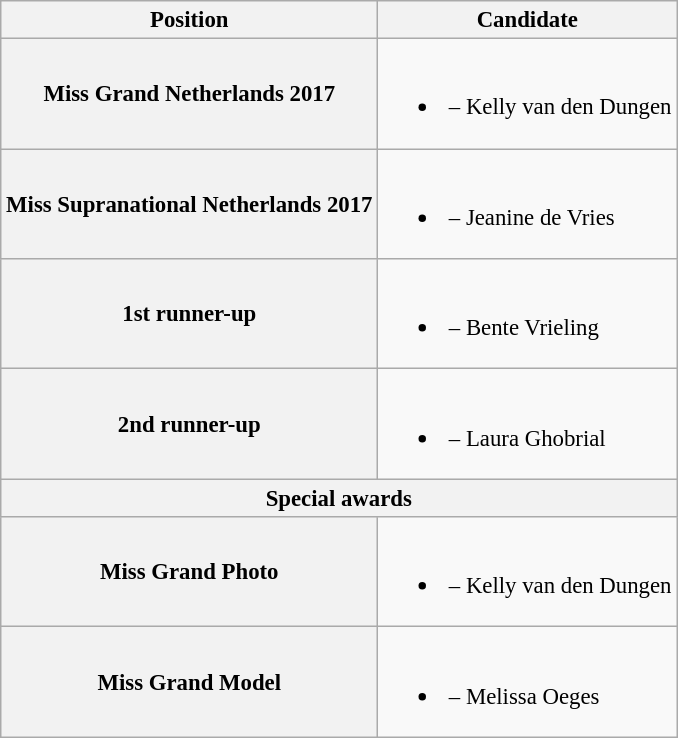<table class="wikitable" style="font-size:95%">
<tr>
<th>Position</th>
<th>Candidate</th>
</tr>
<tr>
<th>Miss Grand Netherlands 2017</th>
<td><br><ul><li> – Kelly van den Dungen</li></ul></td>
</tr>
<tr>
<th>Miss Supranational Netherlands 2017</th>
<td><br><ul><li> – Jeanine de Vries</li></ul></td>
</tr>
<tr>
<th>1st runner-up</th>
<td><br><ul><li> – Bente Vrieling</li></ul></td>
</tr>
<tr>
<th>2nd runner-up</th>
<td><br><ul><li> – Laura Ghobrial</li></ul></td>
</tr>
<tr>
<th colspan=2>Special awards</th>
</tr>
<tr>
<th>Miss Grand Photo</th>
<td><br><ul><li> – Kelly van den Dungen</li></ul></td>
</tr>
<tr>
<th>Miss Grand Model</th>
<td><br><ul><li> – Melissa Oeges</li></ul></td>
</tr>
</table>
